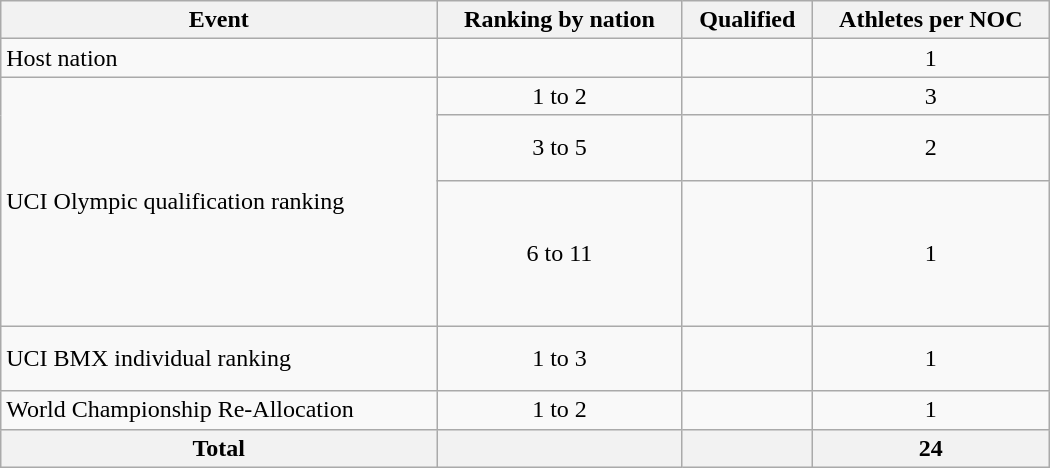<table class="wikitable"  style="width:700px; text-align:center;">
<tr>
<th>Event</th>
<th>Ranking by nation</th>
<th>Qualified</th>
<th>Athletes per NOC</th>
</tr>
<tr>
<td align=left>Host nation</td>
<td></td>
<td align=left></td>
<td>1</td>
</tr>
<tr>
<td rowspan=3 align=left>UCI Olympic qualification ranking</td>
<td>1 to 2</td>
<td align="left"><br></td>
<td>3</td>
</tr>
<tr>
<td>3 to 5</td>
<td align="left"><br><br></td>
<td>2</td>
</tr>
<tr>
<td>6 to 11</td>
<td align="left"><br><br><br><br><br></td>
<td>1</td>
</tr>
<tr>
<td align=left>UCI BMX individual ranking</td>
<td>1 to 3</td>
<td align="left"><br><br></td>
<td>1</td>
</tr>
<tr>
<td align=left>World Championship Re-Allocation</td>
<td>1 to 2</td>
<td align="left"><br></td>
<td>1</td>
</tr>
<tr>
<th>Total</th>
<th></th>
<th></th>
<th>24</th>
</tr>
</table>
